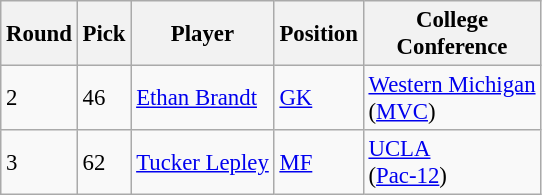<table class="wikitable" style="text-align:left; font-size:95%;">
<tr>
<th><strong>Round</strong></th>
<th><strong>Pick</strong></th>
<th><strong>Player</strong></th>
<th><strong>Position</strong></th>
<th><strong>College<br>Conference</strong></th>
</tr>
<tr>
<td>2</td>
<td>46</td>
<td> <a href='#'>Ethan Brandt</a></td>
<td><a href='#'>GK</a></td>
<td><a href='#'>Western Michigan</a><br>(<a href='#'>MVC</a>)</td>
</tr>
<tr>
<td>3</td>
<td>62</td>
<td> <a href='#'>Tucker Lepley</a></td>
<td><a href='#'>MF</a></td>
<td><a href='#'>UCLA</a><br>(<a href='#'>Pac-12</a>)</td>
</tr>
</table>
